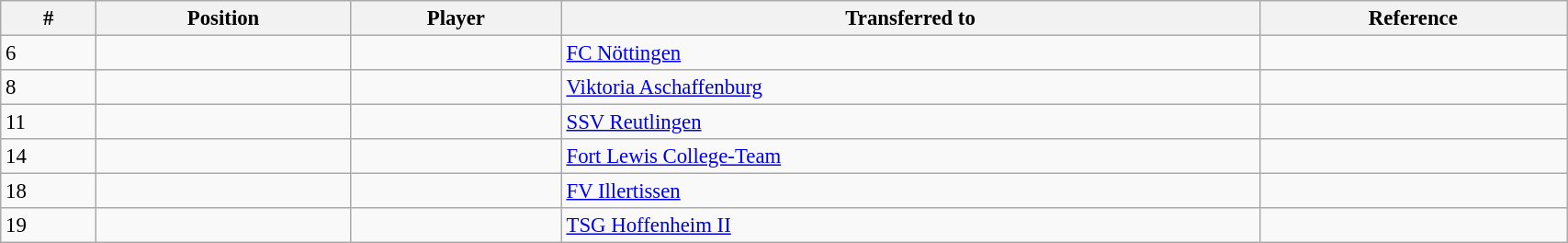<table class="wikitable sortable" style="width:90%; text-align:center; font-size:95%; text-align:left;">
<tr>
<th><strong>#</strong></th>
<th><strong>Position</strong></th>
<th><strong>Player</strong></th>
<th><strong>Transferred to</strong></th>
<th><strong>Reference</strong></th>
</tr>
<tr>
<td>6</td>
<td></td>
<td></td>
<td> <a href='#'>FC Nöttingen</a></td>
<td></td>
</tr>
<tr>
<td>8</td>
<td></td>
<td></td>
<td> <a href='#'>Viktoria Aschaffenburg</a></td>
<td></td>
</tr>
<tr>
<td>11</td>
<td></td>
<td></td>
<td> <a href='#'>SSV Reutlingen</a></td>
<td></td>
</tr>
<tr>
<td>14</td>
<td></td>
<td></td>
<td> <a href='#'>Fort Lewis College-Team</a></td>
<td></td>
</tr>
<tr>
<td>18</td>
<td></td>
<td></td>
<td> <a href='#'>FV Illertissen</a></td>
<td></td>
</tr>
<tr>
<td>19</td>
<td></td>
<td></td>
<td> <a href='#'>TSG Hoffenheim II</a></td>
<td></td>
</tr>
</table>
